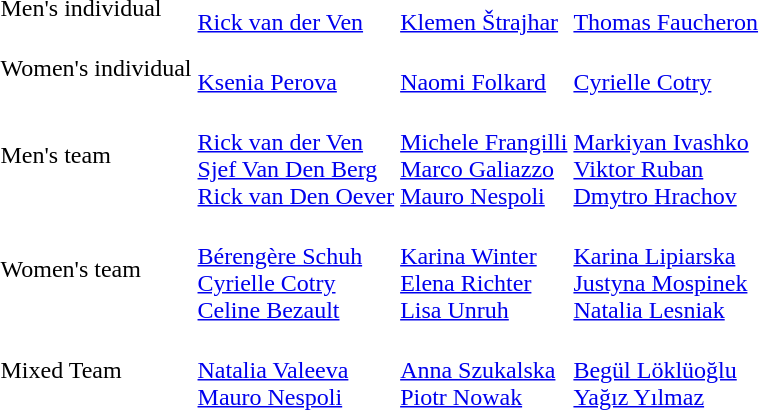<table>
<tr>
<td>Men's individual</td>
<td> <br><a href='#'>Rick van der Ven</a></td>
<td> <br><a href='#'>Klemen Štrajhar</a></td>
<td> <br><a href='#'>Thomas Faucheron</a></td>
</tr>
<tr>
<td>Women's individual</td>
<td> <br><a href='#'>Ksenia Perova</a></td>
<td> <br><a href='#'>Naomi Folkard</a></td>
<td> <br><a href='#'>Cyrielle Cotry</a></td>
</tr>
<tr>
<td>Men's team</td>
<td> <br><a href='#'>Rick van der Ven</a> <br> <a href='#'>Sjef Van Den Berg</a> <br> <a href='#'>Rick van Den Oever</a></td>
<td> <br><a href='#'>Michele Frangilli</a> <br> <a href='#'>Marco Galiazzo</a> <br> <a href='#'>Mauro Nespoli</a></td>
<td> <br> <a href='#'>Markiyan Ivashko</a> <br> <a href='#'>Viktor Ruban</a> <br> <a href='#'>Dmytro Hrachov</a></td>
</tr>
<tr>
<td>Women's team</td>
<td> <br> <a href='#'>Bérengère Schuh</a> <br> <a href='#'>Cyrielle Cotry</a> <br> <a href='#'>Celine Bezault</a></td>
<td> <br> <a href='#'>Karina Winter</a> <br> <a href='#'>Elena Richter</a> <br> <a href='#'>Lisa Unruh</a></td>
<td> <br> <a href='#'>Karina Lipiarska</a> <br> <a href='#'>Justyna Mospinek</a> <br> <a href='#'>Natalia Lesniak</a></td>
</tr>
<tr>
<td>Mixed Team</td>
<td> <br> <a href='#'>Natalia Valeeva</a> <br> <a href='#'>Mauro Nespoli</a></td>
<td> <br> <a href='#'>Anna Szukalska</a> <br> <a href='#'>Piotr Nowak</a></td>
<td> <br> <a href='#'>Begül Löklüoğlu</a> <br> <a href='#'>Yağız Yılmaz</a></td>
</tr>
</table>
